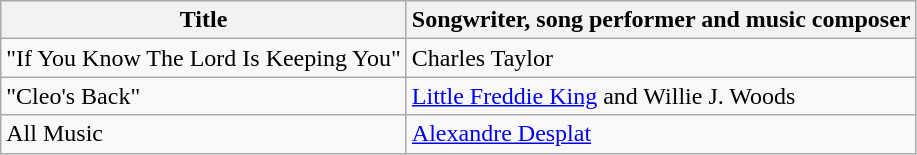<table class=wikitable>
<tr>
<th>Title</th>
<th>Songwriter, song performer and music composer</th>
</tr>
<tr>
<td>"If You Know The Lord Is Keeping You"</td>
<td>Charles Taylor</td>
</tr>
<tr>
<td>"Cleo's Back"</td>
<td><a href='#'>Little Freddie King</a> and Willie J. Woods</td>
</tr>
<tr>
<td>All Music</td>
<td><a href='#'>Alexandre Desplat</a></td>
</tr>
</table>
